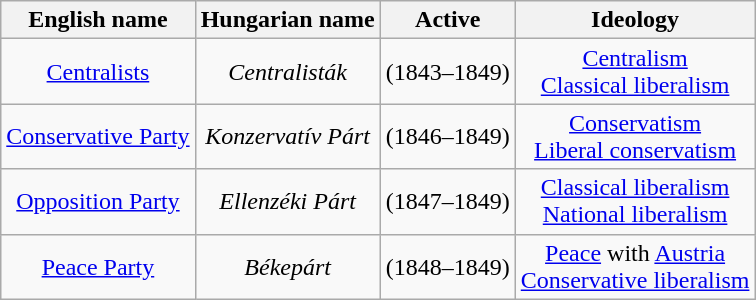<table class="wikitable sortable" style="margin:0 0 0.5em 1em; text-align:center;">
<tr>
<th>English name</th>
<th>Hungarian name</th>
<th>Active</th>
<th>Ideology</th>
</tr>
<tr>
<td><a href='#'>Centralists</a></td>
<td><em>Centralisták</em></td>
<td>(1843–1849)</td>
<td><a href='#'>Centralism</a> <br><a href='#'>Classical liberalism</a></td>
</tr>
<tr>
<td><a href='#'>Conservative Party</a></td>
<td><em>Konzervatív Párt</em></td>
<td>(1846–1849)</td>
<td><a href='#'>Conservatism</a> <br><a href='#'>Liberal conservatism</a></td>
</tr>
<tr>
<td><a href='#'>Opposition Party</a></td>
<td><em>Ellenzéki Párt</em></td>
<td>(1847–1849)</td>
<td><a href='#'>Classical liberalism</a> <br><a href='#'>National liberalism</a></td>
</tr>
<tr>
<td><a href='#'>Peace Party</a></td>
<td><em>Békepárt</em></td>
<td>(1848–1849)</td>
<td><a href='#'>Peace</a> with <a href='#'>Austria</a> <br><a href='#'>Conservative liberalism</a></td>
</tr>
</table>
